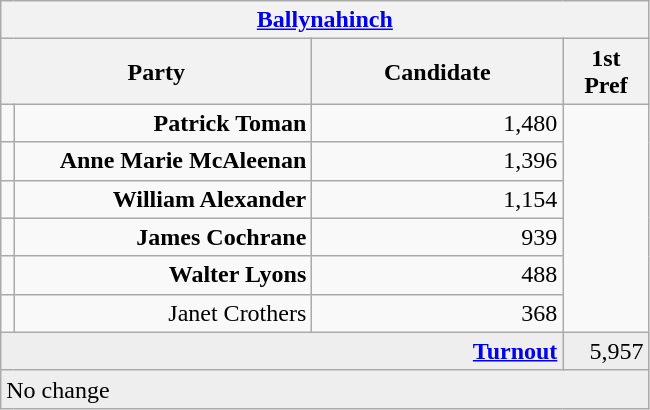<table class="wikitable">
<tr>
<th colspan="4" align="center"><a href='#'>Ballynahinch</a></th>
</tr>
<tr>
<th colspan="2" align="center" width=200>Party</th>
<th width=160>Candidate</th>
<th width=50>1st Pref</th>
</tr>
<tr>
<td></td>
<td align="right"><strong>Patrick Toman</strong></td>
<td align="right">1,480</td>
</tr>
<tr>
<td></td>
<td align="right"><strong>Anne Marie McAleenan</strong></td>
<td align="right">1,396</td>
</tr>
<tr>
<td></td>
<td align="right"><strong>William Alexander</strong></td>
<td align="right">1,154</td>
</tr>
<tr>
<td></td>
<td align="right"><strong>James Cochrane</strong></td>
<td align="right">939</td>
</tr>
<tr>
<td></td>
<td align="right"><strong>Walter Lyons</strong></td>
<td align="right">488</td>
</tr>
<tr>
<td></td>
<td align="right">Janet Crothers</td>
<td align="right">368</td>
</tr>
<tr bgcolor="EEEEEE">
<td colspan=3 align="right"><strong><a href='#'>Turnout</a></strong></td>
<td align="right">5,957</td>
</tr>
<tr bgcolor="EEEEEE">
<td colspan=4>No change</td>
</tr>
</table>
